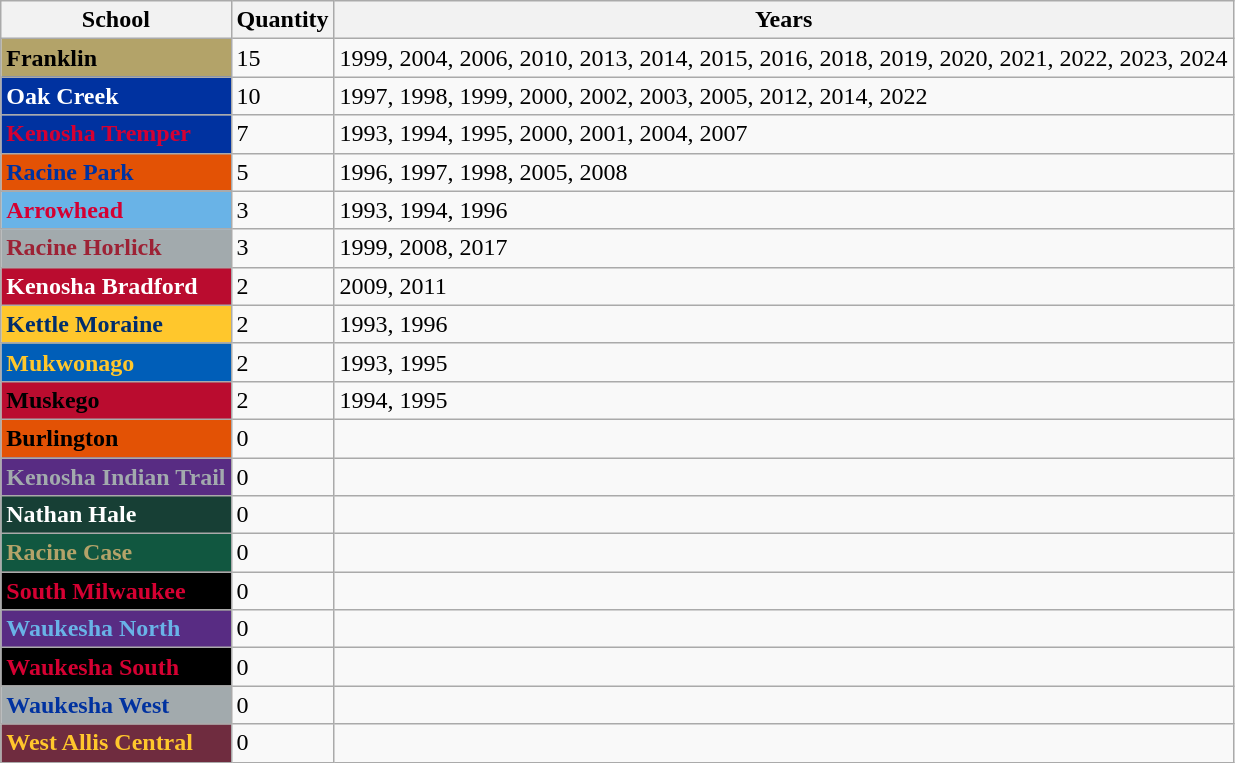<table class="wikitable">
<tr>
<th>School</th>
<th>Quantity</th>
<th>Years</th>
</tr>
<tr>
<td style="background: #b3a369; color: black"><strong>Franklin</strong></td>
<td>15</td>
<td>1999, 2004, 2006, 2010, 2013, 2014, 2015, 2016, 2018, 2019, 2020, 2021, 2022, 2023, 2024</td>
</tr>
<tr>
<td style="background: #0032a0; color: white"><strong>Oak Creek</strong></td>
<td>10</td>
<td>1997, 1998, 1999, 2000, 2002, 2003, 2005, 2012, 2014, 2022</td>
</tr>
<tr>
<td style="background: #0032a0; color: #d50032"><strong>Kenosha Tremper</strong></td>
<td>7</td>
<td>1993, 1994, 1995, 2000, 2001, 2004, 2007</td>
</tr>
<tr>
<td style="background: #e35205; color: #0032a0"><strong>Racine Park</strong></td>
<td>5</td>
<td>1996, 1997, 1998, 2005, 2008</td>
</tr>
<tr>
<td style="background: #69b3e7; color: #d50032"><strong>Arrowhead</strong></td>
<td>3</td>
<td>1993, 1994, 1996</td>
</tr>
<tr>
<td style="background: #a2aaad; color: #9d2235"><strong>Racine Horlick</strong></td>
<td>3</td>
<td>1999, 2008, 2017</td>
</tr>
<tr>
<td style="background: #ba0c2f; color: white"><strong>Kenosha Bradford</strong></td>
<td>2</td>
<td>2009, 2011</td>
</tr>
<tr>
<td style="background: #ffc72c; color: #002d6c"><strong>Kettle Moraine</strong></td>
<td>2</td>
<td>1993, 1996</td>
</tr>
<tr>
<td style="background: #005eb8; color: #ffc72c"><strong>Mukwonago</strong></td>
<td>2</td>
<td>1993, 1995</td>
</tr>
<tr>
<td style="background: #ba0c2f; color: black"><strong>Muskego</strong></td>
<td>2</td>
<td>1994, 1995</td>
</tr>
<tr>
<td style="background: #e35205; color: black"><strong>Burlington</strong></td>
<td>0</td>
<td></td>
</tr>
<tr>
<td style="background: #582c83; color: #a2aaad"><strong>Kenosha Indian Trail</strong></td>
<td>0</td>
<td></td>
</tr>
<tr>
<td style="background: #173f35; color: white"><strong>Nathan Hale</strong></td>
<td>0</td>
<td></td>
</tr>
<tr>
<td style="background: #115740; color: #b3a369"><strong>Racine Case</strong></td>
<td>0</td>
<td></td>
</tr>
<tr>
<td style="background: black; color: #d50032"><strong>South Milwaukee</strong></td>
<td>0</td>
<td></td>
</tr>
<tr>
<td style="background: #582c83; color: #69b3e7"><strong>Waukesha North</strong></td>
<td>0</td>
<td></td>
</tr>
<tr>
<td style="background: black; color: #d50032"><strong>Waukesha South</strong></td>
<td>0</td>
<td></td>
</tr>
<tr>
<td style="background: #a2aaad; color: #0032a0"><strong>Waukesha West</strong></td>
<td>0</td>
<td></td>
</tr>
<tr>
<td style="background: #6f2c3f; color: #ffc72c"><strong>West Allis Central</strong></td>
<td>0</td>
<td></td>
</tr>
</table>
